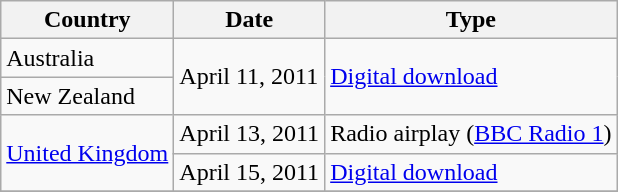<table class="wikitable">
<tr>
<th>Country</th>
<th>Date</th>
<th>Type</th>
</tr>
<tr>
<td>Australia</td>
<td rowspan="2">April 11, 2011</td>
<td rowspan="2"><a href='#'>Digital download</a></td>
</tr>
<tr>
<td>New Zealand</td>
</tr>
<tr>
<td rowspan="2" style="text-align:center;"><a href='#'>United Kingdom</a></td>
<td>April 13, 2011</td>
<td>Radio airplay (<a href='#'>BBC Radio 1</a>)</td>
</tr>
<tr>
<td>April 15, 2011</td>
<td><a href='#'>Digital download</a></td>
</tr>
<tr>
</tr>
</table>
